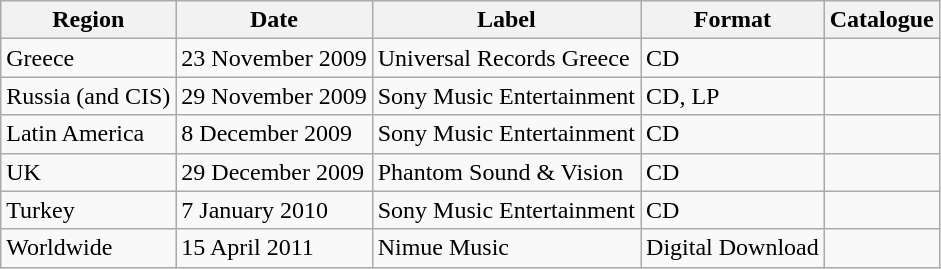<table class="wikitable">
<tr>
<th>Region</th>
<th>Date</th>
<th>Label</th>
<th>Format</th>
<th>Catalogue</th>
</tr>
<tr>
<td>Greece</td>
<td>23 November 2009</td>
<td>Universal Records Greece</td>
<td>CD</td>
<td></td>
</tr>
<tr>
<td>Russia (and CIS)</td>
<td>29 November 2009</td>
<td>Sony Music Entertainment</td>
<td>CD, LP</td>
<td></td>
</tr>
<tr>
<td>Latin America</td>
<td>8 December 2009</td>
<td>Sony Music Entertainment</td>
<td>CD</td>
<td></td>
</tr>
<tr>
<td>UK</td>
<td>29 December 2009</td>
<td>Phantom Sound & Vision</td>
<td>CD</td>
<td></td>
</tr>
<tr>
<td>Turkey</td>
<td>7 January 2010</td>
<td>Sony Music Entertainment</td>
<td>CD</td>
<td></td>
</tr>
<tr>
<td>Worldwide</td>
<td>15 April 2011</td>
<td>Nimue Music</td>
<td>Digital Download</td>
<td></td>
</tr>
</table>
